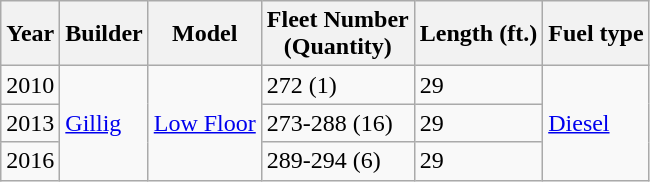<table class="wikitable">
<tr>
<th>Year</th>
<th>Builder</th>
<th>Model</th>
<th>Fleet Number<br>(Quantity)</th>
<th>Length (ft.)</th>
<th>Fuel type</th>
</tr>
<tr>
<td>2010</td>
<td rowspan=3><a href='#'>Gillig</a></td>
<td rowspan=3><a href='#'>Low Floor</a></td>
<td>272 (1)</td>
<td>29</td>
<td rowspan=3><a href='#'>Diesel</a></td>
</tr>
<tr>
<td>2013</td>
<td>273-288 (16)</td>
<td>29</td>
</tr>
<tr>
<td>2016</td>
<td>289-294 (6)</td>
<td>29</td>
</tr>
</table>
